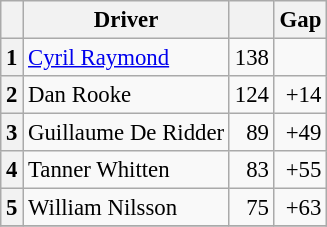<table class="wikitable" style="font-size: 95%;">
<tr>
<th></th>
<th>Driver</th>
<th></th>
<th>Gap</th>
</tr>
<tr>
<th>1</th>
<td> <a href='#'>Cyril Raymond</a></td>
<td align="right">138</td>
<td align="right"></td>
</tr>
<tr>
<th>2</th>
<td> Dan Rooke</td>
<td align="right">124</td>
<td align="right">+14</td>
</tr>
<tr>
<th>3</th>
<td> Guillaume De Ridder</td>
<td align="right">89</td>
<td align="right">+49</td>
</tr>
<tr>
<th>4</th>
<td> Tanner Whitten</td>
<td align="right">83</td>
<td align="right">+55</td>
</tr>
<tr>
<th>5</th>
<td> William Nilsson</td>
<td align="right">75</td>
<td align="right">+63</td>
</tr>
<tr>
</tr>
</table>
